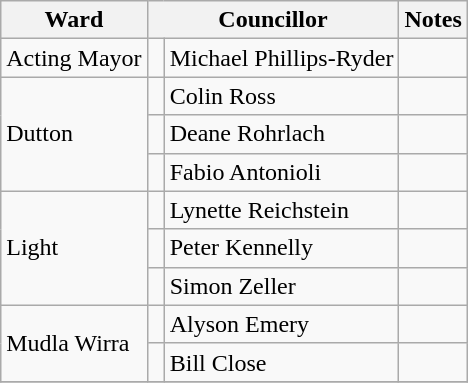<table class="wikitable">
<tr>
<th>Ward</th>
<th colspan="2">Councillor</th>
<th>Notes</th>
</tr>
<tr>
<td rowspan="1">Acting Mayor</td>
<td> </td>
<td>Michael Phillips-Ryder </td>
<td></td>
</tr>
<tr>
<td rowspan="3">Dutton</td>
<td> </td>
<td>Colin Ross</td>
<td></td>
</tr>
<tr>
<td> </td>
<td>Deane Rohrlach</td>
<td></td>
</tr>
<tr>
<td> </td>
<td>Fabio Antonioli</td>
<td></td>
</tr>
<tr>
<td rowspan="3">Light</td>
<td> </td>
<td>Lynette Reichstein</td>
<td></td>
</tr>
<tr>
<td> </td>
<td>Peter Kennelly</td>
<td></td>
</tr>
<tr>
<td> </td>
<td>Simon Zeller</td>
<td></td>
</tr>
<tr>
<td rowspan="2">Mudla Wirra</td>
<td> </td>
<td>Alyson Emery</td>
<td></td>
</tr>
<tr>
<td> </td>
<td>Bill Close</td>
<td></td>
</tr>
<tr>
</tr>
</table>
